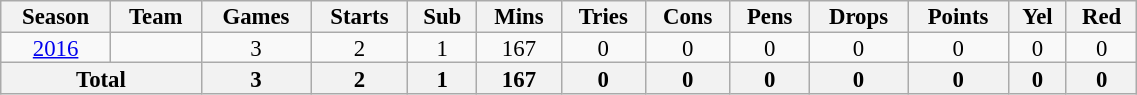<table class="wikitable" style="text-align:center; line-height:90%; font-size:95%; width:60%;">
<tr>
<th>Season</th>
<th>Team</th>
<th>Games</th>
<th>Starts</th>
<th>Sub</th>
<th>Mins</th>
<th>Tries</th>
<th>Cons</th>
<th>Pens</th>
<th>Drops</th>
<th>Points</th>
<th>Yel</th>
<th>Red</th>
</tr>
<tr>
<td><a href='#'>2016</a></td>
<td></td>
<td>3</td>
<td>2</td>
<td>1</td>
<td>167</td>
<td>0</td>
<td>0</td>
<td>0</td>
<td>0</td>
<td>0</td>
<td>0</td>
<td>0</td>
</tr>
<tr>
<th colspan="2">Total</th>
<th>3</th>
<th>2</th>
<th>1</th>
<th>167</th>
<th>0</th>
<th>0</th>
<th>0</th>
<th>0</th>
<th>0</th>
<th>0</th>
<th>0</th>
</tr>
</table>
